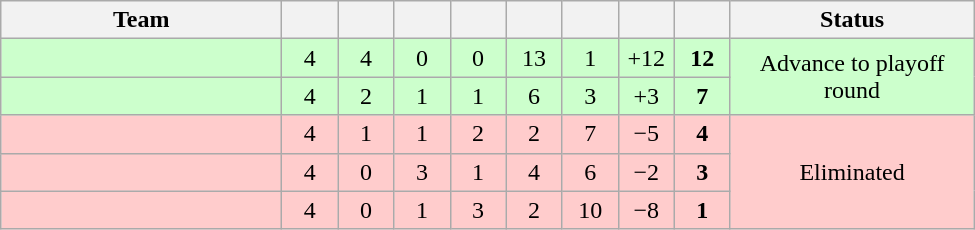<table class="wikitable" style="text-align: center;">
<tr>
<th width="180">Team</th>
<th width="30"></th>
<th width="30"></th>
<th width="30"></th>
<th width="30"></th>
<th width="30"></th>
<th width="30"></th>
<th width="30"></th>
<th width="30"></th>
<th width="155">Status</th>
</tr>
<tr bgcolor=#ccffcc>
<td align=left></td>
<td>4</td>
<td>4</td>
<td>0</td>
<td>0</td>
<td>13</td>
<td>1</td>
<td>+12</td>
<td><strong>12</strong></td>
<td rowspan=2>Advance to playoff round</td>
</tr>
<tr bgcolor=#ccffcc>
<td align=left></td>
<td>4</td>
<td>2</td>
<td>1</td>
<td>1</td>
<td>6</td>
<td>3</td>
<td>+3</td>
<td><strong>7</strong></td>
</tr>
<tr bgcolor=#FFCCCC>
<td align=left></td>
<td>4</td>
<td>1</td>
<td>1</td>
<td>2</td>
<td>2</td>
<td>7</td>
<td>−5</td>
<td><strong>4</strong></td>
<td rowspan=3>Eliminated</td>
</tr>
<tr bgcolor=#FFCCCC>
<td align=left></td>
<td>4</td>
<td>0</td>
<td>3</td>
<td>1</td>
<td>4</td>
<td>6</td>
<td>−2</td>
<td><strong>3</strong></td>
</tr>
<tr bgcolor=#FFCCCC>
<td align=left></td>
<td>4</td>
<td>0</td>
<td>1</td>
<td>3</td>
<td>2</td>
<td>10</td>
<td>−8</td>
<td><strong>1</strong></td>
</tr>
</table>
